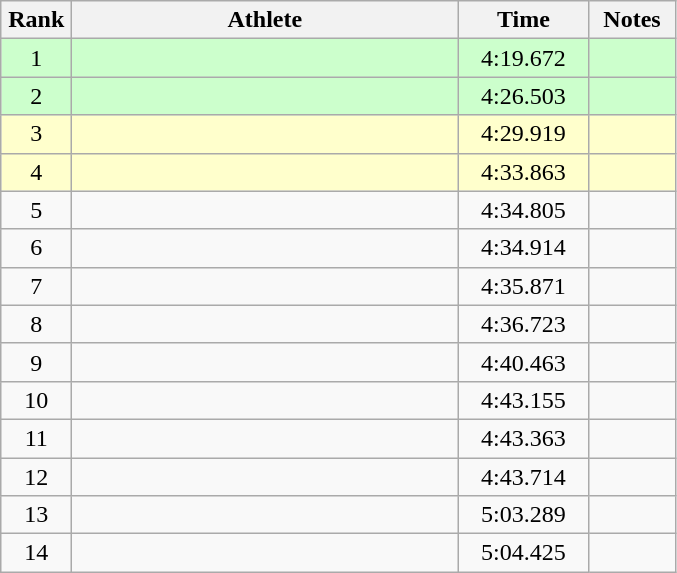<table class=wikitable style="text-align:center">
<tr>
<th width=40>Rank</th>
<th width=250>Athlete</th>
<th width=80>Time</th>
<th width=50>Notes</th>
</tr>
<tr bgcolor="ccffcc">
<td>1</td>
<td align=left></td>
<td>4:19.672</td>
<td></td>
</tr>
<tr bgcolor="ccffcc">
<td>2</td>
<td align=left></td>
<td>4:26.503</td>
<td></td>
</tr>
<tr bgcolor="#ffffcc">
<td>3</td>
<td align=left></td>
<td>4:29.919</td>
<td></td>
</tr>
<tr bgcolor="#ffffcc">
<td>4</td>
<td align=left></td>
<td>4:33.863</td>
<td></td>
</tr>
<tr>
<td>5</td>
<td align=left></td>
<td>4:34.805</td>
<td></td>
</tr>
<tr>
<td>6</td>
<td align=left></td>
<td>4:34.914</td>
<td></td>
</tr>
<tr>
<td>7</td>
<td align=left></td>
<td>4:35.871</td>
<td></td>
</tr>
<tr>
<td>8</td>
<td align=left></td>
<td>4:36.723</td>
<td></td>
</tr>
<tr>
<td>9</td>
<td align=left></td>
<td>4:40.463</td>
<td></td>
</tr>
<tr>
<td>10</td>
<td align=left></td>
<td>4:43.155</td>
<td></td>
</tr>
<tr>
<td>11</td>
<td align=left></td>
<td>4:43.363</td>
<td></td>
</tr>
<tr>
<td>12</td>
<td align=left></td>
<td>4:43.714</td>
<td></td>
</tr>
<tr>
<td>13</td>
<td align=left></td>
<td>5:03.289</td>
<td></td>
</tr>
<tr>
<td>14</td>
<td align=left></td>
<td>5:04.425</td>
<td></td>
</tr>
</table>
